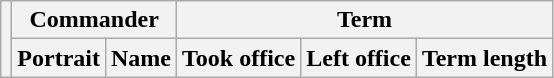<table class="wikitable sortable">
<tr>
<th rowspan=2></th>
<th colspan=2>Commander</th>
<th colspan=3>Term</th>
</tr>
<tr>
<th>Portrait</th>
<th>Name</th>
<th>Took office</th>
<th>Left office</th>
<th>Term length<br>














</th>
</tr>
</table>
